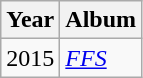<table class="wikitable">
<tr>
<th>Year</th>
<th>Album</th>
</tr>
<tr>
<td>2015</td>
<td><em><a href='#'>FFS</a></em></td>
</tr>
</table>
